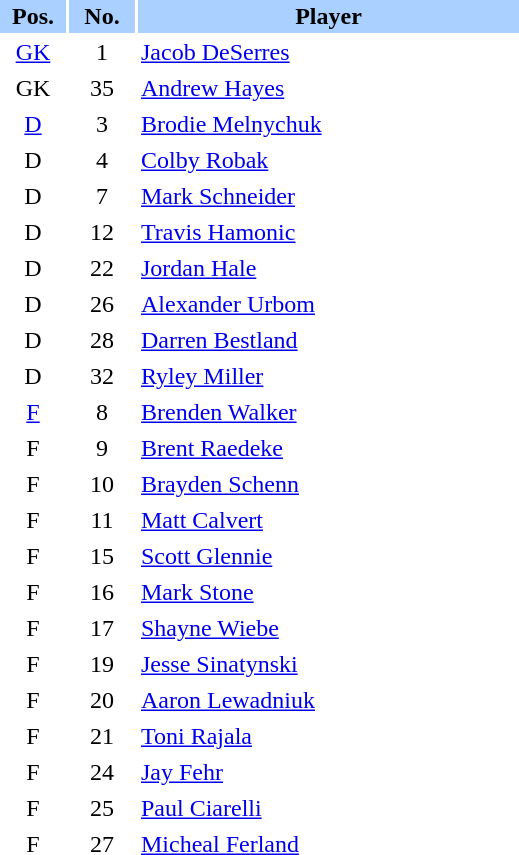<table border="0" cellspacing="2" cellpadding="2">
<tr bgcolor=AAD0FF>
<th width=40>Pos.</th>
<th width=40>No.</th>
<th width=250>Player</th>
</tr>
<tr>
<td style="text-align:center;"><a href='#'>GK</a></td>
<td style="text-align:center;">1</td>
<td><a href='#'>Jacob DeSerres</a></td>
</tr>
<tr>
<td style="text-align:center;">GK</td>
<td style="text-align:center;">35</td>
<td><a href='#'>Andrew Hayes</a></td>
</tr>
<tr>
<td style="text-align:center;"><a href='#'>D</a></td>
<td style="text-align:center;">3</td>
<td><a href='#'>Brodie Melnychuk</a></td>
</tr>
<tr>
<td style="text-align:center;">D</td>
<td style="text-align:center;">4</td>
<td><a href='#'>Colby Robak</a></td>
</tr>
<tr>
<td style="text-align:center;">D</td>
<td style="text-align:center;">7</td>
<td><a href='#'>Mark Schneider</a></td>
</tr>
<tr>
<td style="text-align:center;">D</td>
<td style="text-align:center;">12</td>
<td><a href='#'>Travis Hamonic</a></td>
</tr>
<tr>
<td style="text-align:center;">D</td>
<td style="text-align:center;">22</td>
<td><a href='#'>Jordan Hale</a></td>
</tr>
<tr>
<td style="text-align:center;">D</td>
<td style="text-align:center;">26</td>
<td><a href='#'>Alexander Urbom</a></td>
</tr>
<tr>
<td style="text-align:center;">D</td>
<td style="text-align:center;">28</td>
<td><a href='#'>Darren Bestland</a></td>
</tr>
<tr>
<td style="text-align:center;">D</td>
<td style="text-align:center;">32</td>
<td><a href='#'>Ryley Miller</a></td>
</tr>
<tr>
<td style="text-align:center;"><a href='#'>F</a></td>
<td style="text-align:center;">8</td>
<td><a href='#'>Brenden Walker</a></td>
</tr>
<tr>
<td style="text-align:center;">F</td>
<td style="text-align:center;">9</td>
<td><a href='#'>Brent Raedeke</a></td>
</tr>
<tr>
<td style="text-align:center;">F</td>
<td style="text-align:center;">10</td>
<td><a href='#'>Brayden Schenn</a></td>
</tr>
<tr>
<td style="text-align:center;">F</td>
<td style="text-align:center;">11</td>
<td><a href='#'>Matt Calvert</a></td>
</tr>
<tr>
<td style="text-align:center;">F</td>
<td style="text-align:center;">15</td>
<td><a href='#'>Scott Glennie</a></td>
</tr>
<tr>
<td style="text-align:center;">F</td>
<td style="text-align:center;">16</td>
<td><a href='#'>Mark Stone</a></td>
</tr>
<tr>
<td style="text-align:center;">F</td>
<td style="text-align:center;">17</td>
<td><a href='#'>Shayne Wiebe</a></td>
</tr>
<tr>
<td style="text-align:center;">F</td>
<td style="text-align:center;">19</td>
<td><a href='#'>Jesse Sinatynski</a></td>
</tr>
<tr>
<td style="text-align:center;">F</td>
<td style="text-align:center;">20</td>
<td><a href='#'>Aaron Lewadniuk</a></td>
</tr>
<tr>
<td style="text-align:center;">F</td>
<td style="text-align:center;">21</td>
<td><a href='#'>Toni Rajala</a></td>
</tr>
<tr>
<td style="text-align:center;">F</td>
<td style="text-align:center;">24</td>
<td><a href='#'>Jay Fehr</a></td>
</tr>
<tr>
<td style="text-align:center;">F</td>
<td style="text-align:center;">25</td>
<td><a href='#'>Paul Ciarelli</a></td>
</tr>
<tr>
<td style="text-align:center;">F</td>
<td style="text-align:center;">27</td>
<td><a href='#'>Micheal Ferland</a></td>
</tr>
</table>
